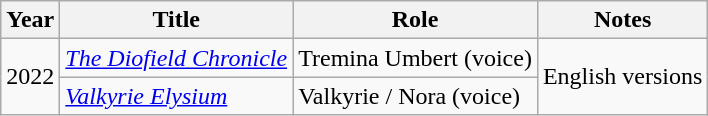<table class="wikitable sortable">
<tr>
<th>Year</th>
<th>Title</th>
<th>Role</th>
<th class="unsortable">Notes</th>
</tr>
<tr>
<td rowspan="2">2022</td>
<td><em><a href='#'>The Diofield Chronicle</a></em></td>
<td>Tremina Umbert (voice)</td>
<td rowspan="2">English versions</td>
</tr>
<tr>
<td><em><a href='#'>Valkyrie Elysium</a></em></td>
<td>Valkyrie / Nora (voice)</td>
</tr>
</table>
